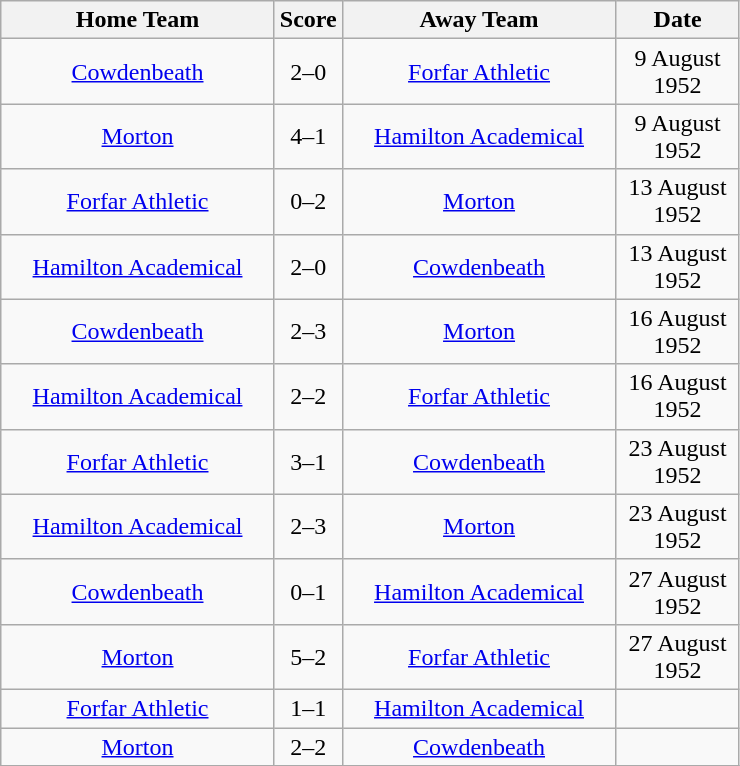<table class="wikitable" style="text-align:center;">
<tr>
<th width=175>Home Team</th>
<th width=20>Score</th>
<th width=175>Away Team</th>
<th width= 75>Date</th>
</tr>
<tr>
<td><a href='#'>Cowdenbeath</a></td>
<td>2–0</td>
<td><a href='#'>Forfar Athletic</a></td>
<td>9 August 1952</td>
</tr>
<tr>
<td><a href='#'>Morton</a></td>
<td>4–1</td>
<td><a href='#'>Hamilton Academical</a></td>
<td>9 August 1952</td>
</tr>
<tr>
<td><a href='#'>Forfar Athletic</a></td>
<td>0–2</td>
<td><a href='#'>Morton</a></td>
<td>13 August 1952</td>
</tr>
<tr>
<td><a href='#'>Hamilton Academical</a></td>
<td>2–0</td>
<td><a href='#'>Cowdenbeath</a></td>
<td>13 August 1952</td>
</tr>
<tr>
<td><a href='#'>Cowdenbeath</a></td>
<td>2–3</td>
<td><a href='#'>Morton</a></td>
<td>16 August 1952</td>
</tr>
<tr>
<td><a href='#'>Hamilton Academical</a></td>
<td>2–2</td>
<td><a href='#'>Forfar Athletic</a></td>
<td>16 August 1952</td>
</tr>
<tr>
<td><a href='#'>Forfar Athletic</a></td>
<td>3–1</td>
<td><a href='#'>Cowdenbeath</a></td>
<td>23 August 1952</td>
</tr>
<tr>
<td><a href='#'>Hamilton Academical</a></td>
<td>2–3</td>
<td><a href='#'>Morton</a></td>
<td>23 August 1952</td>
</tr>
<tr>
<td><a href='#'>Cowdenbeath</a></td>
<td>0–1</td>
<td><a href='#'>Hamilton Academical</a></td>
<td>27 August 1952</td>
</tr>
<tr>
<td><a href='#'>Morton</a></td>
<td>5–2</td>
<td><a href='#'>Forfar Athletic</a></td>
<td>27 August 1952</td>
</tr>
<tr>
<td><a href='#'>Forfar Athletic</a></td>
<td>1–1</td>
<td><a href='#'>Hamilton Academical</a></td>
<td></td>
</tr>
<tr>
<td><a href='#'>Morton</a></td>
<td>2–2</td>
<td><a href='#'>Cowdenbeath</a></td>
<td></td>
</tr>
<tr>
</tr>
</table>
